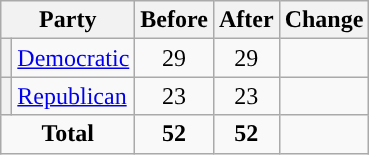<table class="wikitable" style="text-align:center;">
<tr>
<th colspan="2">Party</th>
<th>Before</th>
<th>After</th>
<th>Change</th>
</tr>
<tr>
<th style="background-color:"></th>
<td style="text-align:left;"><a href='#'>Democratic</a></td>
<td>29</td>
<td>29</td>
<td></td>
</tr>
<tr>
<th style="background-color:"></th>
<td style="text-align:left;"><a href='#'>Republican</a></td>
<td>23</td>
<td>23</td>
<td></td>
</tr>
<tr>
<td colspan="2"><strong>Total</strong></td>
<td><strong>52</strong></td>
<td><strong>52</strong></td>
</tr>
</table>
